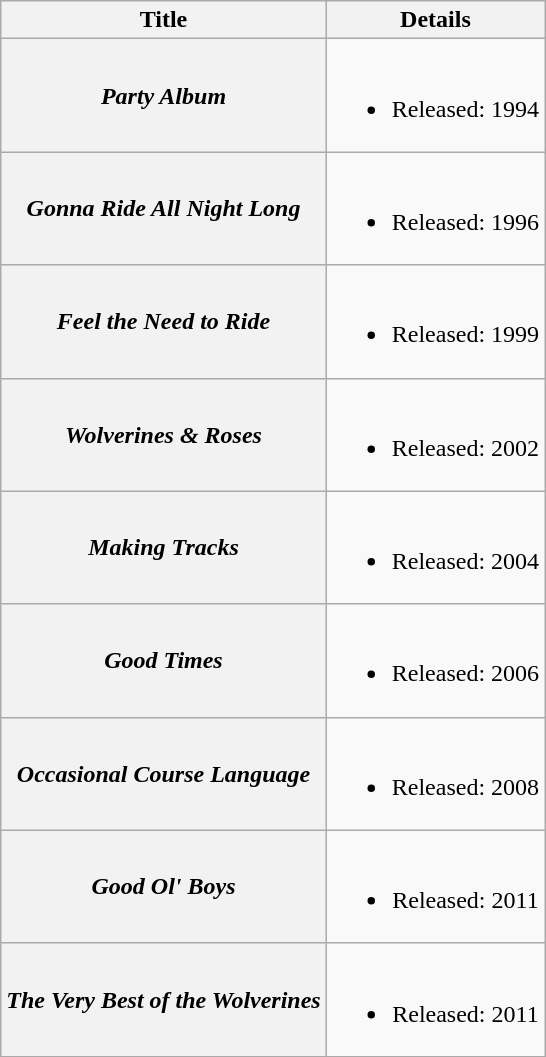<table class="wikitable plainrowheaders" style="text-align:center;" border="1">
<tr>
<th scope="col">Title</th>
<th scope="col">Details</th>
</tr>
<tr>
<th scope="row"><em>Party Album</em></th>
<td><br><ul><li>Released: 1994</li></ul></td>
</tr>
<tr>
<th scope="row"><em>Gonna Ride All Night Long</em></th>
<td><br><ul><li>Released: 1996</li></ul></td>
</tr>
<tr>
<th scope="row"><em>Feel the Need to Ride </em></th>
<td><br><ul><li>Released: 1999</li></ul></td>
</tr>
<tr>
<th scope="row"><em>Wolverines & Roses</em></th>
<td><br><ul><li>Released: 2002</li></ul></td>
</tr>
<tr>
<th scope="row"><em>Making Tracks </em></th>
<td><br><ul><li>Released: 2004</li></ul></td>
</tr>
<tr>
<th scope="row"><em>Good Times</em></th>
<td><br><ul><li>Released: 2006</li></ul></td>
</tr>
<tr>
<th scope="row"><em>Occasional Course Language </em></th>
<td><br><ul><li>Released: 2008</li></ul></td>
</tr>
<tr>
<th scope="row"><em>Good Ol' Boys </em></th>
<td><br><ul><li>Released: 2011</li></ul></td>
</tr>
<tr>
<th scope="row"><em>The Very Best of the Wolverines</em></th>
<td><br><ul><li>Released: 2011</li></ul></td>
</tr>
</table>
